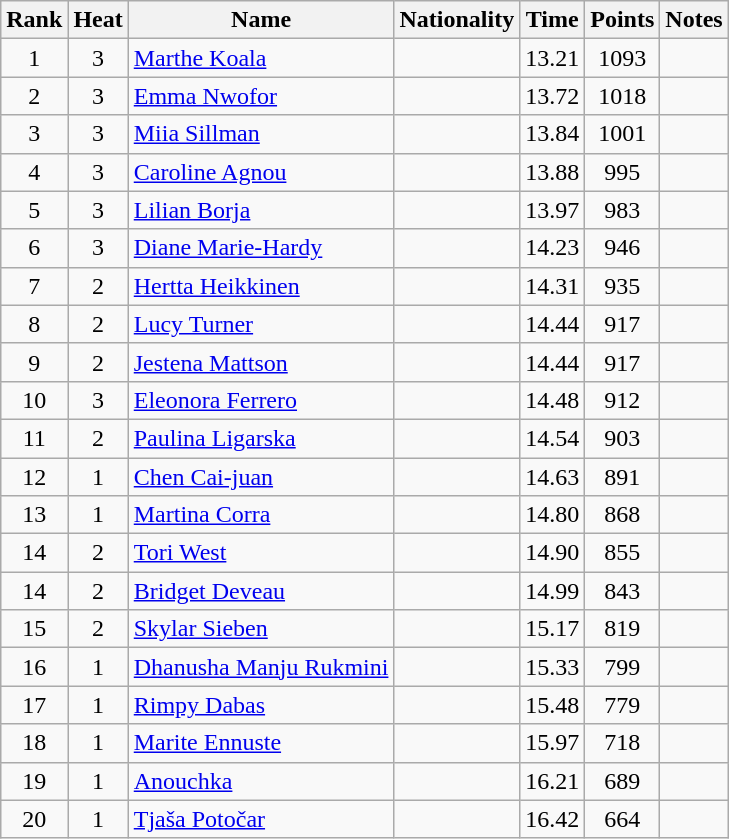<table class="wikitable sortable" style="text-align:center">
<tr>
<th>Rank</th>
<th>Heat</th>
<th>Name</th>
<th>Nationality</th>
<th>Time</th>
<th>Points</th>
<th>Notes</th>
</tr>
<tr>
<td>1</td>
<td>3</td>
<td align="left"><a href='#'>Marthe Koala</a></td>
<td align=left></td>
<td>13.21</td>
<td>1093</td>
<td></td>
</tr>
<tr>
<td>2</td>
<td>3</td>
<td align="left"><a href='#'>Emma Nwofor</a></td>
<td align=left></td>
<td>13.72</td>
<td>1018</td>
<td></td>
</tr>
<tr>
<td>3</td>
<td>3</td>
<td align="left"><a href='#'>Miia Sillman</a></td>
<td align=left></td>
<td>13.84</td>
<td>1001</td>
<td></td>
</tr>
<tr>
<td>4</td>
<td>3</td>
<td align="left"><a href='#'>Caroline Agnou</a></td>
<td align=left></td>
<td>13.88</td>
<td>995</td>
<td></td>
</tr>
<tr>
<td>5</td>
<td>3</td>
<td align="left"><a href='#'>Lilian Borja</a></td>
<td align=left></td>
<td>13.97</td>
<td>983</td>
<td></td>
</tr>
<tr>
<td>6</td>
<td>3</td>
<td align="left"><a href='#'>Diane Marie-Hardy</a></td>
<td align=left></td>
<td>14.23</td>
<td>946</td>
<td></td>
</tr>
<tr>
<td>7</td>
<td>2</td>
<td align="left"><a href='#'>Hertta Heikkinen</a></td>
<td align=left></td>
<td>14.31</td>
<td>935</td>
<td></td>
</tr>
<tr>
<td>8</td>
<td>2</td>
<td align="left"><a href='#'>Lucy Turner</a></td>
<td align=left></td>
<td>14.44</td>
<td>917</td>
<td></td>
</tr>
<tr>
<td>9</td>
<td>2</td>
<td align="left"><a href='#'>Jestena Mattson</a></td>
<td align=left></td>
<td>14.44</td>
<td>917</td>
<td></td>
</tr>
<tr>
<td>10</td>
<td>3</td>
<td align="left"><a href='#'>Eleonora Ferrero</a></td>
<td align=left></td>
<td>14.48</td>
<td>912</td>
<td></td>
</tr>
<tr>
<td>11</td>
<td>2</td>
<td align="left"><a href='#'>Paulina Ligarska</a></td>
<td align=left></td>
<td>14.54</td>
<td>903</td>
<td></td>
</tr>
<tr>
<td>12</td>
<td>1</td>
<td align="left"><a href='#'>Chen Cai-juan</a></td>
<td align=left></td>
<td>14.63</td>
<td>891</td>
<td></td>
</tr>
<tr>
<td>13</td>
<td>1</td>
<td align="left"><a href='#'>Martina Corra</a></td>
<td align=left></td>
<td>14.80</td>
<td>868</td>
<td></td>
</tr>
<tr>
<td>14</td>
<td>2</td>
<td align="left"><a href='#'>Tori West</a></td>
<td align=left></td>
<td>14.90</td>
<td>855</td>
<td></td>
</tr>
<tr>
<td>14</td>
<td>2</td>
<td align="left"><a href='#'>Bridget Deveau</a></td>
<td align=left></td>
<td>14.99</td>
<td>843</td>
<td></td>
</tr>
<tr>
<td>15</td>
<td>2</td>
<td align="left"><a href='#'>Skylar Sieben</a></td>
<td align=left></td>
<td>15.17</td>
<td>819</td>
<td></td>
</tr>
<tr>
<td>16</td>
<td>1</td>
<td align="left"><a href='#'>Dhanusha Manju Rukmini</a></td>
<td align=left></td>
<td>15.33</td>
<td>799</td>
<td></td>
</tr>
<tr>
<td>17</td>
<td>1</td>
<td align="left"><a href='#'>Rimpy Dabas</a></td>
<td align=left></td>
<td>15.48</td>
<td>779</td>
<td></td>
</tr>
<tr>
<td>18</td>
<td>1</td>
<td align="left"><a href='#'>Marite Ennuste</a></td>
<td align=left></td>
<td>15.97</td>
<td>718</td>
<td></td>
</tr>
<tr>
<td>19</td>
<td>1</td>
<td align="left"><a href='#'>Anouchka</a></td>
<td align=left></td>
<td>16.21</td>
<td>689</td>
<td></td>
</tr>
<tr>
<td>20</td>
<td>1</td>
<td align="left"><a href='#'>Tjaša Potočar</a></td>
<td align=left></td>
<td>16.42</td>
<td>664</td>
<td></td>
</tr>
</table>
